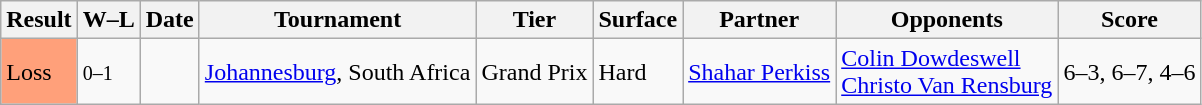<table class="sortable wikitable">
<tr>
<th>Result</th>
<th class="unsortable">W–L</th>
<th>Date</th>
<th>Tournament</th>
<th>Tier</th>
<th>Surface</th>
<th>Partner</th>
<th>Opponents</th>
<th class="unsortable">Score</th>
</tr>
<tr>
<td style="background:#ffa07a;">Loss</td>
<td><small>0–1</small></td>
<td><a href='#'></a></td>
<td><a href='#'>Johannesburg</a>, South Africa</td>
<td>Grand Prix</td>
<td>Hard</td>
<td> <a href='#'>Shahar Perkiss</a></td>
<td> <a href='#'>Colin Dowdeswell</a> <br>  <a href='#'>Christo Van Rensburg</a></td>
<td>6–3, 6–7, 4–6</td>
</tr>
</table>
